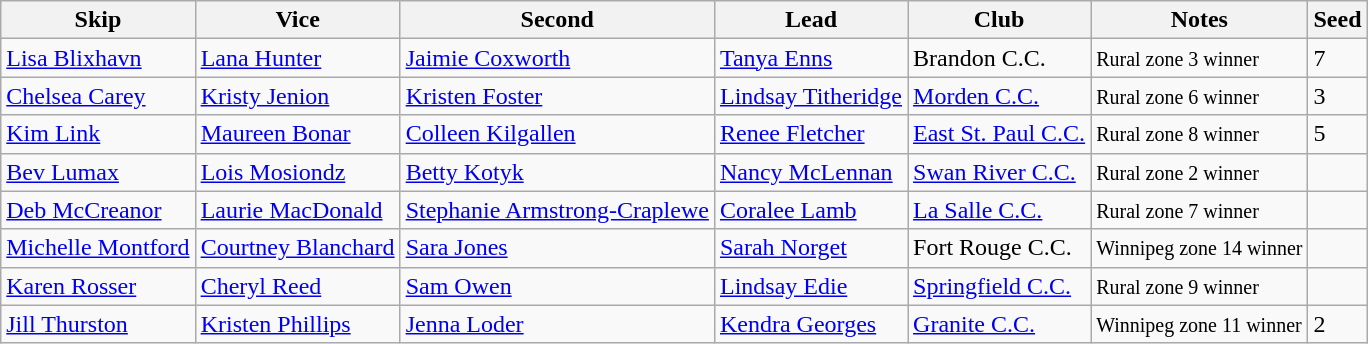<table class="wikitable sortable" border="1">
<tr>
<th>Skip</th>
<th>Vice</th>
<th>Second</th>
<th>Lead</th>
<th>Club</th>
<th>Notes</th>
<th>Seed</th>
</tr>
<tr>
<td><a href='#'>Lisa Blixhavn</a></td>
<td><a href='#'>Lana Hunter</a></td>
<td><a href='#'>Jaimie Coxworth</a></td>
<td><a href='#'>Tanya Enns</a></td>
<td>Brandon C.C.</td>
<td><small>Rural zone 3 winner</small></td>
<td>7</td>
</tr>
<tr>
<td><a href='#'>Chelsea Carey</a></td>
<td><a href='#'>Kristy Jenion</a></td>
<td><a href='#'>Kristen Foster</a></td>
<td><a href='#'>Lindsay Titheridge</a></td>
<td><a href='#'>Morden C.C.</a></td>
<td><small>Rural zone 6 winner</small></td>
<td>3</td>
</tr>
<tr>
<td><a href='#'>Kim Link</a></td>
<td><a href='#'>Maureen Bonar</a></td>
<td><a href='#'>Colleen Kilgallen</a></td>
<td><a href='#'>Renee Fletcher</a></td>
<td><a href='#'>East St. Paul C.C.</a></td>
<td><small>Rural zone 8 winner</small></td>
<td>5</td>
</tr>
<tr>
<td><a href='#'>Bev Lumax</a></td>
<td><a href='#'>Lois Mosiondz</a></td>
<td><a href='#'>Betty Kotyk</a></td>
<td><a href='#'>Nancy McLennan</a></td>
<td><a href='#'>Swan River C.C.</a></td>
<td><small>Rural zone 2 winner</small></td>
<td></td>
</tr>
<tr>
<td><a href='#'>Deb McCreanor</a></td>
<td><a href='#'>Laurie MacDonald</a></td>
<td><a href='#'>Stephanie Armstrong-Craplewe</a></td>
<td><a href='#'>Coralee Lamb</a></td>
<td><a href='#'>La Salle C.C.</a></td>
<td><small>Rural zone 7 winner</small></td>
<td></td>
</tr>
<tr>
<td><a href='#'>Michelle Montford</a></td>
<td><a href='#'>Courtney Blanchard</a></td>
<td><a href='#'>Sara Jones</a></td>
<td><a href='#'>Sarah Norget</a></td>
<td>Fort Rouge C.C.</td>
<td><small>Winnipeg zone 14 winner</small></td>
<td></td>
</tr>
<tr>
<td><a href='#'>Karen Rosser</a></td>
<td><a href='#'>Cheryl Reed</a></td>
<td><a href='#'>Sam Owen</a></td>
<td><a href='#'>Lindsay Edie</a></td>
<td><a href='#'>Springfield C.C.</a></td>
<td><small>Rural zone 9 winner</small></td>
<td></td>
</tr>
<tr>
<td><a href='#'>Jill Thurston</a></td>
<td><a href='#'>Kristen Phillips</a></td>
<td><a href='#'>Jenna Loder</a></td>
<td><a href='#'>Kendra Georges</a></td>
<td><a href='#'>Granite C.C.</a></td>
<td><small>Winnipeg zone 11 winner</small></td>
<td>2</td>
</tr>
</table>
